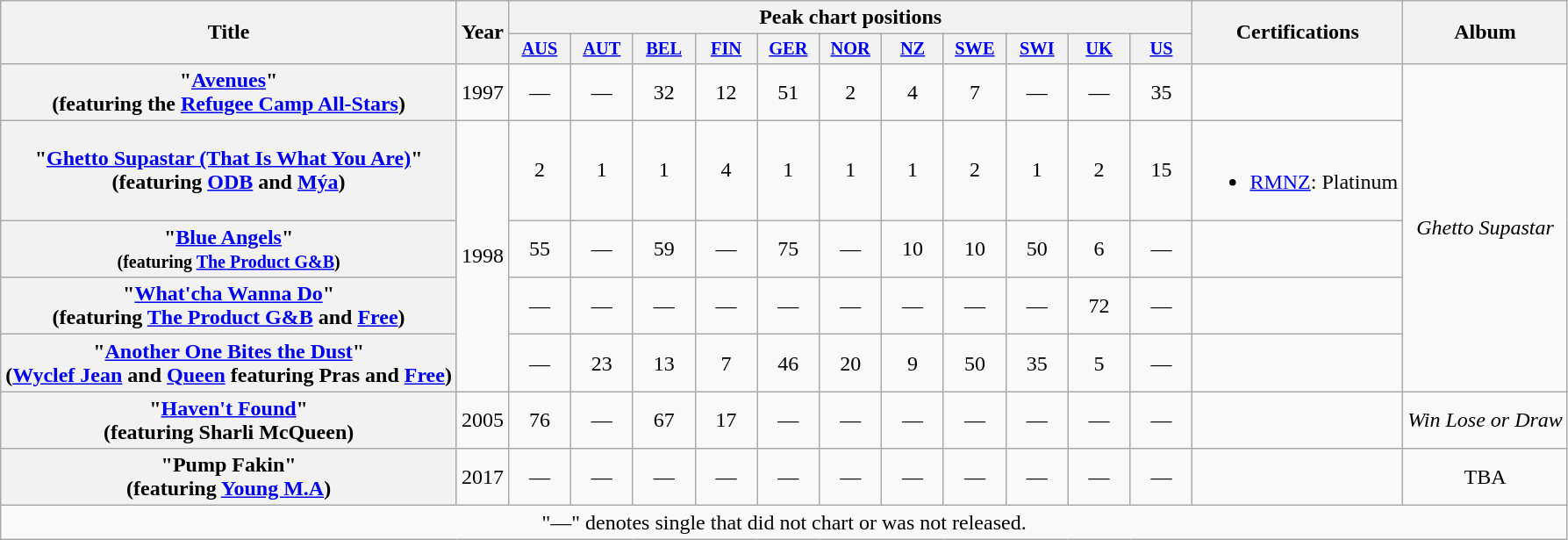<table class="wikitable plainrowheaders" style="text-align:center;">
<tr>
<th rowspan="2" scope="col">Title</th>
<th rowspan="2" scope="col">Year</th>
<th scope="col" colspan="11">Peak chart positions</th>
<th rowspan="2">Certifications</th>
<th rowspan="2" scope="col">Album</th>
</tr>
<tr>
<th scope="col" style="width:3em;font-size:85%;"><a href='#'>AUS</a><br></th>
<th scope="col" style="width:3em;font-size:85%;"><a href='#'>AUT</a><br></th>
<th scope="col" style="width:3em;font-size:85%;"><a href='#'>BEL</a><br></th>
<th scope="col" style="width:3em;font-size:85%;"><a href='#'>FIN</a><br></th>
<th scope="col" style="width:3em;font-size:85%;"><a href='#'>GER</a><br></th>
<th scope="col" style="width:3em;font-size:85%;"><a href='#'>NOR</a><br></th>
<th scope="col" style="width:3em;font-size:85%;"><a href='#'>NZ</a><br></th>
<th scope="col" style="width:3em;font-size:85%;"><a href='#'>SWE</a><br></th>
<th scope="col" style="width:3em;font-size:85%;"><a href='#'>SWI</a><br></th>
<th scope="col" style="width:3em;font-size:85%;"><a href='#'>UK</a><br></th>
<th scope="col" style="width:3em;font-size:85%;"><a href='#'>US</a></th>
</tr>
<tr>
<th scope="row">"<a href='#'>Avenues</a>"<br><span>(featuring the <a href='#'>Refugee Camp All-Stars</a>)</span></th>
<td>1997</td>
<td>—</td>
<td>—</td>
<td>32</td>
<td>12</td>
<td>51</td>
<td>2</td>
<td>4</td>
<td>7</td>
<td>—</td>
<td>—</td>
<td>35</td>
<td></td>
<td rowspan="5"><em>Ghetto Supastar</em></td>
</tr>
<tr>
<th scope="row">"<a href='#'>Ghetto Supastar (That Is What You Are)</a>"<br><span>(featuring <a href='#'>ODB</a> and <a href='#'>Mýa</a>)</span></th>
<td rowspan="4">1998</td>
<td>2</td>
<td>1</td>
<td>1</td>
<td>4</td>
<td>1</td>
<td>1</td>
<td>1</td>
<td>2</td>
<td>1</td>
<td>2</td>
<td>15</td>
<td><br><ul><li><a href='#'>RMNZ</a>: Platinum</li></ul></td>
</tr>
<tr>
<th scope="row">"<a href='#'>Blue Angels</a>"<br><small>(featuring <a href='#'>The Product G&B</a>)</small></th>
<td>55</td>
<td>—</td>
<td>59</td>
<td>—</td>
<td>75</td>
<td>—</td>
<td>10</td>
<td>10</td>
<td>50</td>
<td>6</td>
<td>—</td>
<td></td>
</tr>
<tr —>
<th scope="row">"<a href='#'>What'cha Wanna Do</a>"<br><span>(featuring <a href='#'>The Product G&B</a> and <a href='#'>Free</a>)</span></th>
<td>—</td>
<td>—</td>
<td>—</td>
<td>—</td>
<td>—</td>
<td>—</td>
<td>—</td>
<td>—</td>
<td>—</td>
<td>72</td>
<td>—</td>
<td></td>
</tr>
<tr>
<th scope="row">"<a href='#'>Another One Bites the Dust</a>"<br><span>(<a href='#'>Wyclef Jean</a> and <a href='#'>Queen</a> featuring Pras and <a href='#'>Free</a>)</span></th>
<td>—</td>
<td>23</td>
<td>13</td>
<td>7</td>
<td>46</td>
<td>20</td>
<td>9</td>
<td>50</td>
<td>35</td>
<td>5</td>
<td>—</td>
<td></td>
</tr>
<tr>
<th scope="row">"<a href='#'>Haven't Found</a>"<br><span>(featuring Sharli McQueen)</span></th>
<td>2005</td>
<td>76</td>
<td>—</td>
<td>67</td>
<td>17</td>
<td>—</td>
<td>—</td>
<td>—</td>
<td>—</td>
<td>—</td>
<td>—</td>
<td>—</td>
<td></td>
<td><em>Win Lose or Draw</em></td>
</tr>
<tr>
<th scope="row">"Pump Fakin"<br><span>(featuring <a href='#'>Young M.A</a>)</span></th>
<td>2017</td>
<td>—</td>
<td>—</td>
<td>—</td>
<td>—</td>
<td>—</td>
<td>—</td>
<td>—</td>
<td>—</td>
<td>—</td>
<td>—</td>
<td>—</td>
<td></td>
<td>TBA</td>
</tr>
<tr>
<td colspan="15">"—" denotes single that did not chart or was not released.</td>
</tr>
</table>
